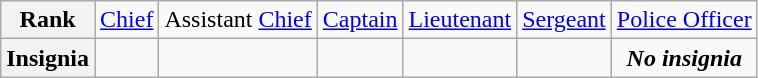<table class="wikitable">
<tr style="text-align:center;">
<th>Rank</th>
<td><a href='#'>Chief</a></td>
<td>Assistant <a href='#'>Chief</a></td>
<td><a href='#'>Captain</a></td>
<td><a href='#'>Lieutenant</a></td>
<td><a href='#'>Sergeant</a></td>
<td><a href='#'>Police Officer</a></td>
</tr>
<tr style="text-align:center;">
<th>Insignia</th>
<td></td>
<td></td>
<td></td>
<td></td>
<td></td>
<td><strong><em>No insignia</em></strong></td>
</tr>
</table>
